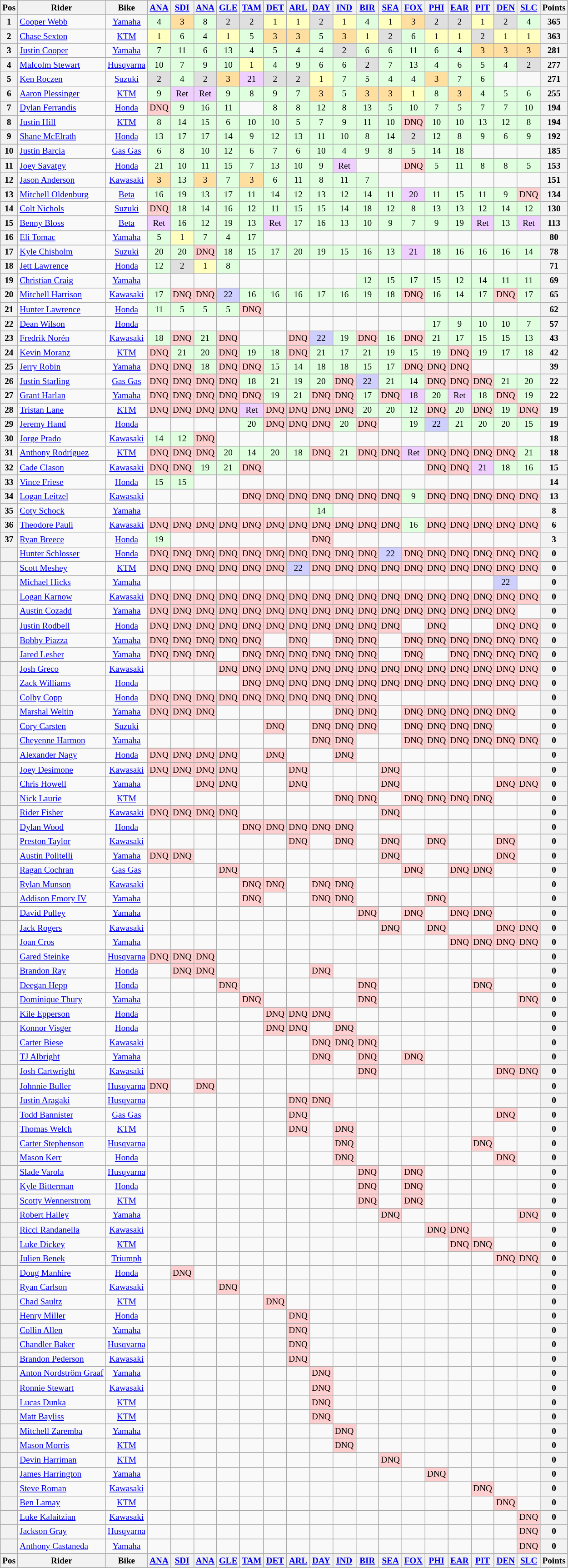<table class="wikitable" style="font-size: 80%; text-align:center">
<tr valign="top">
<th valign="middle">Pos</th>
<th valign="middle">Rider</th>
<th valign="middle">Bike</th>
<th><a href='#'>ANA</a><br></th>
<th><a href='#'>SDI</a><br></th>
<th><a href='#'>ANA</a><br></th>
<th><a href='#'>GLE</a><br></th>
<th><a href='#'>TAM</a><br></th>
<th><a href='#'>DET</a><br></th>
<th><a href='#'>ARL</a><br></th>
<th><a href='#'>DAY</a><br></th>
<th><a href='#'>IND</a><br></th>
<th><a href='#'>BIR</a><br></th>
<th><a href='#'>SEA</a><br></th>
<th><a href='#'>FOX</a><br></th>
<th><a href='#'>PHI</a><br></th>
<th><a href='#'>EAR</a><br></th>
<th><a href='#'>PIT</a><br></th>
<th><a href='#'>DEN</a><br></th>
<th><a href='#'>SLC</a><br></th>
<th valign="middle">Points</th>
</tr>
<tr>
<th>1</th>
<td align=left> <a href='#'>Cooper Webb</a></td>
<td><a href='#'>Yamaha</a></td>
<td style="background:#dfffdf;">4</td>
<td style="background:#ffdf9f;">3</td>
<td style="background:#dfffdf;">8</td>
<td style="background:#dfdfdf;">2</td>
<td style="background:#dfdfdf;">2</td>
<td style="background:#ffffbf;">1</td>
<td style="background:#ffffbf;">1</td>
<td style="background:#dfdfdf;">2</td>
<td style="background:#ffffbf;">1</td>
<td style="background:#dfffdf;">4</td>
<td style="background:#ffffbf;">1</td>
<td style="background:#ffdf9f;">3</td>
<td style="background:#dfdfdf;">2</td>
<td style="background:#dfdfdf;">2</td>
<td style="background:#ffffbf;">1</td>
<td style="background:#dfdfdf;">2</td>
<td style="background:#dfffdf;">4</td>
<th>365</th>
</tr>
<tr>
<th>2</th>
<td align=left> <a href='#'>Chase Sexton</a></td>
<td><a href='#'>KTM</a></td>
<td style="background:#ffffbf;">1</td>
<td style="background:#dfffdf;">6</td>
<td style="background:#dfffdf;">4</td>
<td style="background:#ffffbf;">1</td>
<td style="background:#dfffdf;">5</td>
<td style="background:#ffdf9f;">3</td>
<td style="background:#ffdf9f;">3</td>
<td style="background:#dfffdf;">5</td>
<td style="background:#ffdf9f;">3</td>
<td style="background:#ffffbf;">1</td>
<td style="background:#dfdfdf;">2</td>
<td style="background:#dfffdf;">6</td>
<td style="background:#ffffbf;">1</td>
<td style="background:#ffffbf;">1</td>
<td style="background:#dfdfdf;">2</td>
<td style="background:#ffffbf;">1</td>
<td style="background:#ffffbf;">1</td>
<th>363</th>
</tr>
<tr>
<th>3</th>
<td align=left> <a href='#'>Justin Cooper</a></td>
<td><a href='#'>Yamaha</a></td>
<td style="background:#dfffdf;">7</td>
<td style="background:#dfffdf;">11</td>
<td style="background:#dfffdf;">6</td>
<td style="background:#dfffdf;">13</td>
<td style="background:#dfffdf;">4</td>
<td style="background:#dfffdf;">5</td>
<td style="background:#dfffdf;">4</td>
<td style="background:#dfffdf;">4</td>
<td style="background:#dfdfdf;">2</td>
<td style="background:#dfffdf;">6</td>
<td style="background:#dfffdf;">6</td>
<td style="background:#dfffdf;">11</td>
<td style="background:#dfffdf;">6</td>
<td style="background:#dfffdf;">4</td>
<td style="background:#ffdf9f;">3</td>
<td style="background:#ffdf9f;">3</td>
<td style="background:#ffdf9f;">3</td>
<th>281</th>
</tr>
<tr>
<th>4</th>
<td align=left> <a href='#'>Malcolm Stewart</a></td>
<td><a href='#'>Husqvarna</a></td>
<td style="background:#dfffdf;">10</td>
<td style="background:#dfffdf;">7</td>
<td style="background:#dfffdf;">9</td>
<td style="background:#dfffdf;">10</td>
<td style="background:#ffffbf;">1</td>
<td style="background:#dfffdf;">4</td>
<td style="background:#dfffdf;">9</td>
<td style="background:#dfffdf;">6</td>
<td style="background:#dfffdf;">6</td>
<td style="background:#dfdfdf;">2</td>
<td style="background:#dfffdf;">7</td>
<td style="background:#dfffdf;">13</td>
<td style="background:#dfffdf;">4</td>
<td style="background:#dfffdf;">6</td>
<td style="background:#dfffdf;">5</td>
<td style="background:#dfffdf;">4</td>
<td style="background:#dfdfdf;">2</td>
<th>277</th>
</tr>
<tr>
<th>5</th>
<td align=left> <a href='#'>Ken Roczen</a></td>
<td><a href='#'>Suzuki</a></td>
<td style="background:#dfdfdf;">2</td>
<td style="background:#dfffdf;">4</td>
<td style="background:#dfdfdf;">2</td>
<td style="background:#ffdf9f;">3</td>
<td style="background:#efcfff;">21</td>
<td style="background:#dfdfdf;">2</td>
<td style="background:#dfdfdf;">2</td>
<td style="background:#ffffbf;">1</td>
<td style="background:#dfffdf;">7</td>
<td style="background:#dfffdf;">5</td>
<td style="background:#dfffdf;">4</td>
<td style="background:#dfffdf;">4</td>
<td style="background:#ffdf9f;">3</td>
<td style="background:#dfffdf;">7</td>
<td style="background:#dfffdf;">6</td>
<td></td>
<td></td>
<th>271</th>
</tr>
<tr>
<th>6</th>
<td align=left> <a href='#'>Aaron Plessinger</a></td>
<td><a href='#'>KTM</a></td>
<td style="background:#dfffdf;">9</td>
<td style="background:#efcfff;">Ret</td>
<td style="background:#efcfff;">Ret</td>
<td style="background:#dfffdf;">9</td>
<td style="background:#dfffdf;">8</td>
<td style="background:#dfffdf;">9</td>
<td style="background:#dfffdf;">7</td>
<td style="background:#ffdf9f;">3</td>
<td style="background:#dfffdf;">5</td>
<td style="background:#ffdf9f;">3</td>
<td style="background:#ffdf9f;">3</td>
<td style="background:#ffffbf;">1</td>
<td style="background:#dfffdf;">8</td>
<td style="background:#ffdf9f;">3</td>
<td style="background:#dfffdf;">4</td>
<td style="background:#dfffdf;">5</td>
<td style="background:#dfffdf;">6</td>
<th>255</th>
</tr>
<tr>
<th>7</th>
<td align=left> <a href='#'>Dylan Ferrandis</a></td>
<td><a href='#'>Honda</a></td>
<td style="background:#ffcfcf;">DNQ</td>
<td style="background:#dfffdf;">9</td>
<td style="background:#dfffdf;">16</td>
<td style="background:#dfffdf;">11</td>
<td></td>
<td style="background:#dfffdf;">8</td>
<td style="background:#dfffdf;">8</td>
<td style="background:#dfffdf;">12</td>
<td style="background:#dfffdf;">8</td>
<td style="background:#dfffdf;">13</td>
<td style="background:#dfffdf;">5</td>
<td style="background:#dfffdf;">10</td>
<td style="background:#dfffdf;">7</td>
<td style="background:#dfffdf;">5</td>
<td style="background:#dfffdf;">7</td>
<td style="background:#dfffdf;">7</td>
<td style="background:#dfffdf;">10</td>
<th>194</th>
</tr>
<tr>
<th>8</th>
<td align=left> <a href='#'>Justin Hill</a></td>
<td><a href='#'>KTM</a></td>
<td style="background:#dfffdf;">8</td>
<td style="background:#dfffdf;">14</td>
<td style="background:#dfffdf;">15</td>
<td style="background:#dfffdf;">6</td>
<td style="background:#dfffdf;">10</td>
<td style="background:#dfffdf;">10</td>
<td style="background:#dfffdf;">5</td>
<td style="background:#dfffdf;">7</td>
<td style="background:#dfffdf;">9</td>
<td style="background:#dfffdf;">11</td>
<td style="background:#dfffdf;">10</td>
<td style="background:#ffcfcf;">DNQ</td>
<td style="background:#dfffdf;">10</td>
<td style="background:#dfffdf;">10</td>
<td style="background:#dfffdf;">13</td>
<td style="background:#dfffdf;">12</td>
<td style="background:#dfffdf;">8</td>
<th>194</th>
</tr>
<tr>
<th>9</th>
<td align=left> <a href='#'>Shane McElrath</a></td>
<td><a href='#'>Honda</a></td>
<td style="background:#dfffdf;">13</td>
<td style="background:#dfffdf;">17</td>
<td style="background:#dfffdf;">17</td>
<td style="background:#dfffdf;">14</td>
<td style="background:#dfffdf;">9</td>
<td style="background:#dfffdf;">12</td>
<td style="background:#dfffdf;">13</td>
<td style="background:#dfffdf;">11</td>
<td style="background:#dfffdf;">10</td>
<td style="background:#dfffdf;">8</td>
<td style="background:#dfffdf;">14</td>
<td style="background:#dfdfdf;">2</td>
<td style="background:#dfffdf;">12</td>
<td style="background:#dfffdf;">8</td>
<td style="background:#dfffdf;">9</td>
<td style="background:#dfffdf;">6</td>
<td style="background:#dfffdf;">9</td>
<th>192</th>
</tr>
<tr>
<th>10</th>
<td align=left> <a href='#'>Justin Barcia</a></td>
<td><a href='#'>Gas Gas</a></td>
<td style="background:#dfffdf;">6</td>
<td style="background:#dfffdf;">8</td>
<td style="background:#dfffdf;">10</td>
<td style="background:#dfffdf;">12</td>
<td style="background:#dfffdf;">6</td>
<td style="background:#dfffdf;">7</td>
<td style="background:#dfffdf;">6</td>
<td style="background:#dfffdf;">10</td>
<td style="background:#dfffdf;">4</td>
<td style="background:#dfffdf;">9</td>
<td style="background:#dfffdf;">8</td>
<td style="background:#dfffdf;">5</td>
<td style="background:#dfffdf;">14</td>
<td style="background:#dfffdf;">18</td>
<td></td>
<td></td>
<td></td>
<th>185</th>
</tr>
<tr>
<th>11</th>
<td align=left> <a href='#'>Joey Savatgy</a></td>
<td><a href='#'>Honda</a></td>
<td style="background:#dfffdf;">21</td>
<td style="background:#dfffdf;">10</td>
<td style="background:#dfffdf;">11</td>
<td style="background:#dfffdf;">15</td>
<td style="background:#dfffdf;">7</td>
<td style="background:#dfffdf;">13</td>
<td style="background:#dfffdf;">10</td>
<td style="background:#dfffdf;">9</td>
<td style="background:#efcfff;">Ret</td>
<td></td>
<td></td>
<td style="background:#ffcfcf;">DNQ</td>
<td style="background:#dfffdf;">5</td>
<td style="background:#dfffdf;">11</td>
<td style="background:#dfffdf;">8</td>
<td style="background:#dfffdf;">8</td>
<td style="background:#dfffdf;">5</td>
<th>153</th>
</tr>
<tr>
<th>12</th>
<td align=left> <a href='#'>Jason Anderson</a></td>
<td><a href='#'>Kawasaki</a></td>
<td style="background:#ffdf9f;">3</td>
<td style="background:#dfffdf;">13</td>
<td style="background:#ffdf9f;">3</td>
<td style="background:#dfffdf;">7</td>
<td style="background:#ffdf9f;">3</td>
<td style="background:#dfffdf;">6</td>
<td style="background:#dfffdf;">11</td>
<td style="background:#dfffdf;">8</td>
<td style="background:#dfffdf;">11</td>
<td style="background:#dfffdf;">7</td>
<td></td>
<td></td>
<td></td>
<td></td>
<td></td>
<td></td>
<td></td>
<th>151</th>
</tr>
<tr>
<th>13</th>
<td align=left> <a href='#'>Mitchell Oldenburg</a></td>
<td><a href='#'>Beta</a></td>
<td style="background:#dfffdf;">16</td>
<td style="background:#dfffdf;">19</td>
<td style="background:#dfffdf;">13</td>
<td style="background:#dfffdf;">17</td>
<td style="background:#dfffdf;">11</td>
<td style="background:#dfffdf;">14</td>
<td style="background:#dfffdf;">12</td>
<td style="background:#dfffdf;">13</td>
<td style="background:#dfffdf;">12</td>
<td style="background:#dfffdf;">14</td>
<td style="background:#dfffdf;">11</td>
<td style="background:#efcfff;">20</td>
<td style="background:#dfffdf;">11</td>
<td style="background:#dfffdf;">15</td>
<td style="background:#dfffdf;">11</td>
<td style="background:#dfffdf;">9</td>
<td style="background:#ffcfcf;">DNQ</td>
<th>134</th>
</tr>
<tr>
<th>14</th>
<td align=left> <a href='#'>Colt Nichols</a></td>
<td><a href='#'>Suzuki</a></td>
<td style="background:#ffcfcf;">DNQ</td>
<td style="background:#dfffdf;">18</td>
<td style="background:#dfffdf;">14</td>
<td style="background:#dfffdf;">16</td>
<td style="background:#dfffdf;">12</td>
<td style="background:#dfffdf;">11</td>
<td style="background:#dfffdf;">15</td>
<td style="background:#dfffdf;">15</td>
<td style="background:#dfffdf;">14</td>
<td style="background:#dfffdf;">18</td>
<td style="background:#dfffdf;">12</td>
<td style="background:#dfffdf;">8</td>
<td style="background:#dfffdf;">13</td>
<td style="background:#dfffdf;">13</td>
<td style="background:#dfffdf;">12</td>
<td style="background:#dfffdf;">14</td>
<td style="background:#dfffdf;">12</td>
<th>130</th>
</tr>
<tr>
<th>15</th>
<td align=left> <a href='#'>Benny Bloss</a></td>
<td><a href='#'>Beta</a></td>
<td style="background:#efcfff;">Ret</td>
<td style="background:#dfffdf;">16</td>
<td style="background:#dfffdf;">12</td>
<td style="background:#dfffdf;">19</td>
<td style="background:#dfffdf;">13</td>
<td style="background:#efcfff;">Ret</td>
<td style="background:#dfffdf;">17</td>
<td style="background:#dfffdf;">16</td>
<td style="background:#dfffdf;">13</td>
<td style="background:#dfffdf;">10</td>
<td style="background:#dfffdf;">9</td>
<td style="background:#dfffdf;">7</td>
<td style="background:#dfffdf;">9</td>
<td style="background:#dfffdf;">19</td>
<td style="background:#efcfff;">Ret</td>
<td style="background:#dfffdf;">13</td>
<td style="background:#efcfff;">Ret</td>
<th>113</th>
</tr>
<tr>
<th>16</th>
<td align=left> <a href='#'>Eli Tomac</a></td>
<td><a href='#'>Yamaha</a></td>
<td style="background:#dfffdf;">5</td>
<td style="background:#ffffbf;">1</td>
<td style="background:#dfffdf;">7</td>
<td style="background:#dfffdf;">4</td>
<td style="background:#dfffdf;">17</td>
<td></td>
<td></td>
<td></td>
<td></td>
<td></td>
<td></td>
<td></td>
<td></td>
<td></td>
<td></td>
<td></td>
<td></td>
<th>80</th>
</tr>
<tr>
<th>17</th>
<td align=left> <a href='#'>Kyle Chisholm</a></td>
<td><a href='#'>Suzuki</a></td>
<td style="background:#dfffdf;">20</td>
<td style="background:#dfffdf;">20</td>
<td style="background:#ffcfcf;">DNQ</td>
<td style="background:#dfffdf;">18</td>
<td style="background:#dfffdf;">15</td>
<td style="background:#dfffdf;">17</td>
<td style="background:#dfffdf;">20</td>
<td style="background:#dfffdf;">19</td>
<td style="background:#dfffdf;">15</td>
<td style="background:#dfffdf;">16</td>
<td style="background:#dfffdf;">13</td>
<td style="background:#efcfff;">21</td>
<td style="background:#dfffdf;">18</td>
<td style="background:#dfffdf;">16</td>
<td style="background:#dfffdf;">16</td>
<td style="background:#dfffdf;">16</td>
<td style="background:#dfffdf;">14</td>
<th>78</th>
</tr>
<tr>
<th>18</th>
<td align=left> <a href='#'>Jett Lawrence</a></td>
<td><a href='#'>Honda</a></td>
<td style="background:#dfffdf;">12</td>
<td style="background:#dfdfdf;">2</td>
<td style="background:#ffffbf;">1</td>
<td style="background:#dfffdf;">8</td>
<td></td>
<td></td>
<td></td>
<td></td>
<td></td>
<td></td>
<td></td>
<td></td>
<td></td>
<td></td>
<td></td>
<td></td>
<td></td>
<th>71</th>
</tr>
<tr>
<th>19</th>
<td align=left> <a href='#'>Christian Craig</a></td>
<td><a href='#'>Yamaha</a></td>
<td></td>
<td></td>
<td></td>
<td></td>
<td></td>
<td></td>
<td></td>
<td></td>
<td></td>
<td style="background:#dfffdf;">12</td>
<td style="background:#dfffdf;">15</td>
<td style="background:#dfffdf;">17</td>
<td style="background:#dfffdf;">15</td>
<td style="background:#dfffdf;">12</td>
<td style="background:#dfffdf;">14</td>
<td style="background:#dfffdf;">11</td>
<td style="background:#dfffdf;">11</td>
<th>69</th>
</tr>
<tr>
<th>20</th>
<td align=left> <a href='#'>Mitchell Harrison</a></td>
<td><a href='#'>Kawasaki</a></td>
<td style="background:#dfffdf;">17</td>
<td style="background:#ffcfcf;">DNQ</td>
<td style="background:#ffcfcf;">DNQ</td>
<td style="background:#cfcfff;">22</td>
<td style="background:#dfffdf;">16</td>
<td style="background:#dfffdf;">16</td>
<td style="background:#dfffdf;">16</td>
<td style="background:#dfffdf;">17</td>
<td style="background:#dfffdf;">16</td>
<td style="background:#dfffdf;">19</td>
<td style="background:#dfffdf;">18</td>
<td style="background:#ffcfcf;">DNQ</td>
<td style="background:#dfffdf;">16</td>
<td style="background:#dfffdf;">14</td>
<td style="background:#dfffdf;">17</td>
<td style="background:#ffcfcf;">DNQ</td>
<td style="background:#dfffdf;">17</td>
<th>65</th>
</tr>
<tr>
<th>21</th>
<td align=left> <a href='#'>Hunter Lawrence</a></td>
<td><a href='#'>Honda</a></td>
<td style="background:#dfffdf;">11</td>
<td style="background:#dfffdf;">5</td>
<td style="background:#dfffdf;">5</td>
<td style="background:#dfffdf;">5</td>
<td style="background:#ffcfcf;">DNQ</td>
<td></td>
<td></td>
<td></td>
<td></td>
<td></td>
<td></td>
<td></td>
<td></td>
<td></td>
<td></td>
<td></td>
<td></td>
<th>62</th>
</tr>
<tr>
<th>22</th>
<td align=left> <a href='#'>Dean Wilson</a></td>
<td><a href='#'>Honda</a></td>
<td></td>
<td></td>
<td></td>
<td></td>
<td></td>
<td></td>
<td></td>
<td></td>
<td></td>
<td></td>
<td></td>
<td></td>
<td style="background:#dfffdf;">17</td>
<td style="background:#dfffdf;">9</td>
<td style="background:#dfffdf;">10</td>
<td style="background:#dfffdf;">10</td>
<td style="background:#dfffdf;">7</td>
<th>57</th>
</tr>
<tr>
<th>23</th>
<td align=left> <a href='#'>Fredrik Norén</a></td>
<td><a href='#'>Kawasaki</a></td>
<td style="background:#dfffdf;">18</td>
<td style="background:#ffcfcf;">DNQ</td>
<td style="background:#dfffdf;">21</td>
<td style="background:#ffcfcf;">DNQ</td>
<td></td>
<td></td>
<td style="background:#ffcfcf;">DNQ</td>
<td style="background:#cfcfff;">22</td>
<td style="background:#dfffdf;">19</td>
<td style="background:#ffcfcf;">DNQ</td>
<td style="background:#dfffdf;">16</td>
<td style="background:#ffcfcf;">DNQ</td>
<td style="background:#dfffdf;">21</td>
<td style="background:#dfffdf;">17</td>
<td style="background:#dfffdf;">15</td>
<td style="background:#dfffdf;">15</td>
<td style="background:#dfffdf;">13</td>
<th>43</th>
</tr>
<tr>
<th>24</th>
<td align=left> <a href='#'>Kevin Moranz</a></td>
<td><a href='#'>KTM</a></td>
<td style="background:#ffcfcf;">DNQ</td>
<td style="background:#dfffdf;">21</td>
<td style="background:#dfffdf;">20</td>
<td style="background:#ffcfcf;">DNQ</td>
<td style="background:#dfffdf;">19</td>
<td style="background:#dfffdf;">18</td>
<td style="background:#ffcfcf;">DNQ</td>
<td style="background:#dfffdf;">21</td>
<td style="background:#dfffdf;">17</td>
<td style="background:#dfffdf;">21</td>
<td style="background:#dfffdf;">19</td>
<td style="background:#dfffdf;">15</td>
<td style="background:#dfffdf;">19</td>
<td style="background:#ffcfcf;">DNQ</td>
<td style="background:#dfffdf;">19</td>
<td style="background:#dfffdf;">17</td>
<td style="background:#dfffdf;">18</td>
<th>42</th>
</tr>
<tr>
<th>25</th>
<td align=left> <a href='#'>Jerry Robin</a></td>
<td><a href='#'>Yamaha</a></td>
<td style="background:#ffcfcf;">DNQ</td>
<td style="background:#ffcfcf;">DNQ</td>
<td style="background:#dfffdf;">18</td>
<td style="background:#ffcfcf;">DNQ</td>
<td style="background:#ffcfcf;">DNQ</td>
<td style="background:#dfffdf;">15</td>
<td style="background:#dfffdf;">14</td>
<td style="background:#dfffdf;">18</td>
<td style="background:#dfffdf;">18</td>
<td style="background:#dfffdf;">15</td>
<td style="background:#dfffdf;">17</td>
<td style="background:#ffcfcf;">DNQ</td>
<td style="background:#ffcfcf;">DNQ</td>
<td style="background:#ffcfcf;">DNQ</td>
<td></td>
<td></td>
<td></td>
<th>39</th>
</tr>
<tr>
<th>26</th>
<td align=left> <a href='#'>Justin Starling</a></td>
<td><a href='#'>Gas Gas</a></td>
<td style="background:#ffcfcf;">DNQ</td>
<td style="background:#ffcfcf;">DNQ</td>
<td style="background:#ffcfcf;">DNQ</td>
<td style="background:#ffcfcf;">DNQ</td>
<td style="background:#dfffdf;">18</td>
<td style="background:#dfffdf;">21</td>
<td style="background:#dfffdf;">19</td>
<td style="background:#dfffdf;">20</td>
<td style="background:#ffcfcf;">DNQ</td>
<td style="background:#cfcfff;">22</td>
<td style="background:#dfffdf;">21</td>
<td style="background:#dfffdf;">14</td>
<td style="background:#ffcfcf;">DNQ</td>
<td style="background:#ffcfcf;">DNQ</td>
<td style="background:#ffcfcf;">DNQ</td>
<td style="background:#dfffdf;">21</td>
<td style="background:#dfffdf;">20</td>
<th>22</th>
</tr>
<tr>
<th>27</th>
<td align=left> <a href='#'>Grant Harlan</a></td>
<td><a href='#'>Yamaha</a></td>
<td style="background:#ffcfcf;">DNQ</td>
<td style="background:#ffcfcf;">DNQ</td>
<td style="background:#ffcfcf;">DNQ</td>
<td style="background:#ffcfcf;">DNQ</td>
<td style="background:#ffcfcf;">DNQ</td>
<td style="background:#dfffdf;">19</td>
<td style="background:#dfffdf;">21</td>
<td style="background:#ffcfcf;">DNQ</td>
<td style="background:#ffcfcf;">DNQ</td>
<td style="background:#dfffdf;">17</td>
<td style="background:#ffcfcf;">DNQ</td>
<td style="background:#efcfff;">18</td>
<td style="background:#dfffdf;">20</td>
<td style="background:#efcfff;">Ret</td>
<td style="background:#dfffdf;">18</td>
<td style="background:#ffcfcf;">DNQ</td>
<td style="background:#dfffdf;">19</td>
<th>22</th>
</tr>
<tr>
<th>28</th>
<td align=left> <a href='#'>Tristan Lane</a></td>
<td><a href='#'>KTM</a></td>
<td style="background:#ffcfcf;">DNQ</td>
<td style="background:#ffcfcf;">DNQ</td>
<td style="background:#ffcfcf;">DNQ</td>
<td style="background:#ffcfcf;">DNQ</td>
<td style="background:#efcfff;">Ret</td>
<td style="background:#ffcfcf;">DNQ</td>
<td style="background:#ffcfcf;">DNQ</td>
<td style="background:#ffcfcf;">DNQ</td>
<td style="background:#ffcfcf;">DNQ</td>
<td style="background:#dfffdf;">20</td>
<td style="background:#dfffdf;">20</td>
<td style="background:#dfffdf;">12</td>
<td style="background:#ffcfcf;">DNQ</td>
<td style="background:#dfffdf;">20</td>
<td style="background:#ffcfcf;">DNQ</td>
<td style="background:#dfffdf;">19</td>
<td style="background:#ffcfcf;">DNQ</td>
<th>19</th>
</tr>
<tr>
<th>29</th>
<td align=left> <a href='#'>Jeremy Hand</a></td>
<td><a href='#'>Honda</a></td>
<td></td>
<td></td>
<td></td>
<td></td>
<td style="background:#dfffdf;">20</td>
<td style="background:#ffcfcf;">DNQ</td>
<td style="background:#ffcfcf;">DNQ</td>
<td style="background:#ffcfcf;">DNQ</td>
<td style="background:#dfffdf;">20</td>
<td style="background:#ffcfcf;">DNQ</td>
<td></td>
<td style="background:#dfffdf;">19</td>
<td style="background:#cfcfff;">22</td>
<td style="background:#dfffdf;">21</td>
<td style="background:#dfffdf;">20</td>
<td style="background:#dfffdf;">20</td>
<td style="background:#dfffdf;">15</td>
<th>19</th>
</tr>
<tr>
<th>30</th>
<td align=left> <a href='#'>Jorge Prado</a></td>
<td><a href='#'>Kawasaki</a></td>
<td style="background:#dfffdf;">14</td>
<td style="background:#dfffdf;">12</td>
<td style="background:#ffcfcf;">DNQ</td>
<td></td>
<td></td>
<td></td>
<td></td>
<td></td>
<td></td>
<td></td>
<td></td>
<td></td>
<td></td>
<td></td>
<td></td>
<td></td>
<td></td>
<th>18</th>
</tr>
<tr>
<th>31</th>
<td align=left> <a href='#'>Anthony Rodríguez</a></td>
<td><a href='#'>KTM</a></td>
<td style="background:#ffcfcf;">DNQ</td>
<td style="background:#ffcfcf;">DNQ</td>
<td style="background:#ffcfcf;">DNQ</td>
<td style="background:#dfffdf;">20</td>
<td style="background:#dfffdf;">14</td>
<td style="background:#dfffdf;">20</td>
<td style="background:#dfffdf;">18</td>
<td style="background:#ffcfcf;">DNQ</td>
<td style="background:#dfffdf;">21</td>
<td style="background:#ffcfcf;">DNQ</td>
<td style="background:#ffcfcf;">DNQ</td>
<td style="background:#efcfff;">Ret</td>
<td style="background:#ffcfcf;">DNQ</td>
<td style="background:#ffcfcf;">DNQ</td>
<td style="background:#ffcfcf;">DNQ</td>
<td style="background:#ffcfcf;">DNQ</td>
<td style="background:#dfffdf;">21</td>
<th>18</th>
</tr>
<tr>
<th>32</th>
<td align=left> <a href='#'>Cade Clason</a></td>
<td><a href='#'>Kawasaki</a></td>
<td style="background:#ffcfcf;">DNQ</td>
<td style="background:#ffcfcf;">DNQ</td>
<td style="background:#dfffdf;">19</td>
<td style="background:#dfffdf;">21</td>
<td style="background:#ffcfcf;">DNQ</td>
<td></td>
<td></td>
<td></td>
<td></td>
<td></td>
<td></td>
<td></td>
<td style="background:#ffcfcf;">DNQ</td>
<td style="background:#ffcfcf;">DNQ</td>
<td style="background:#efcfff;">21</td>
<td style="background:#dfffdf;">18</td>
<td style="background:#dfffdf;">16</td>
<th>15</th>
</tr>
<tr>
<th>33</th>
<td align=left> <a href='#'>Vince Friese</a></td>
<td><a href='#'>Honda</a></td>
<td style="background:#dfffdf;">15</td>
<td style="background:#dfffdf;">15</td>
<td></td>
<td></td>
<td></td>
<td></td>
<td></td>
<td></td>
<td></td>
<td></td>
<td></td>
<td></td>
<td></td>
<td></td>
<td></td>
<td></td>
<td></td>
<th>14</th>
</tr>
<tr>
<th>34</th>
<td align=left> <a href='#'>Logan Leitzel</a></td>
<td><a href='#'>Kawasaki</a></td>
<td></td>
<td></td>
<td></td>
<td></td>
<td style="background:#ffcfcf;">DNQ</td>
<td style="background:#ffcfcf;">DNQ</td>
<td style="background:#ffcfcf;">DNQ</td>
<td style="background:#ffcfcf;">DNQ</td>
<td style="background:#ffcfcf;">DNQ</td>
<td style="background:#ffcfcf;">DNQ</td>
<td style="background:#ffcfcf;">DNQ</td>
<td style="background:#dfffdf;">9</td>
<td style="background:#ffcfcf;">DNQ</td>
<td style="background:#ffcfcf;">DNQ</td>
<td style="background:#ffcfcf;">DNQ</td>
<td style="background:#ffcfcf;">DNQ</td>
<td style="background:#ffcfcf;">DNQ</td>
<th>13</th>
</tr>
<tr>
<th>35</th>
<td align=left> <a href='#'>Coty Schock</a></td>
<td><a href='#'>Yamaha</a></td>
<td></td>
<td></td>
<td></td>
<td></td>
<td></td>
<td></td>
<td></td>
<td style="background:#dfffdf;">14</td>
<td></td>
<td></td>
<td></td>
<td></td>
<td></td>
<td></td>
<td></td>
<td></td>
<td></td>
<th>8</th>
</tr>
<tr>
<th>36</th>
<td align=left> <a href='#'>Theodore Pauli</a></td>
<td><a href='#'>Kawasaki</a></td>
<td style="background:#ffcfcf;">DNQ</td>
<td style="background:#ffcfcf;">DNQ</td>
<td style="background:#ffcfcf;">DNQ</td>
<td style="background:#ffcfcf;">DNQ</td>
<td style="background:#ffcfcf;">DNQ</td>
<td style="background:#ffcfcf;">DNQ</td>
<td style="background:#ffcfcf;">DNQ</td>
<td style="background:#ffcfcf;">DNQ</td>
<td style="background:#ffcfcf;">DNQ</td>
<td style="background:#ffcfcf;">DNQ</td>
<td style="background:#ffcfcf;">DNQ</td>
<td style="background:#dfffdf;">16</td>
<td style="background:#ffcfcf;">DNQ</td>
<td style="background:#ffcfcf;">DNQ</td>
<td style="background:#ffcfcf;">DNQ</td>
<td style="background:#ffcfcf;">DNQ</td>
<td style="background:#ffcfcf;">DNQ</td>
<th>6</th>
</tr>
<tr>
<th>37</th>
<td align=left> <a href='#'>Ryan Breece</a></td>
<td><a href='#'>Honda</a></td>
<td style="background:#dfffdf;">19</td>
<td></td>
<td></td>
<td></td>
<td></td>
<td></td>
<td></td>
<td style="background:#ffcfcf;">DNQ</td>
<td></td>
<td></td>
<td></td>
<td></td>
<td></td>
<td></td>
<td></td>
<td></td>
<td></td>
<th>3</th>
</tr>
<tr>
<th></th>
<td align=left> <a href='#'>Hunter Schlosser</a></td>
<td><a href='#'>Honda</a></td>
<td style="background:#ffcfcf;">DNQ</td>
<td style="background:#ffcfcf;">DNQ</td>
<td style="background:#ffcfcf;">DNQ</td>
<td style="background:#ffcfcf;">DNQ</td>
<td style="background:#ffcfcf;">DNQ</td>
<td style="background:#ffcfcf;">DNQ</td>
<td style="background:#ffcfcf;">DNQ</td>
<td style="background:#ffcfcf;">DNQ</td>
<td style="background:#ffcfcf;">DNQ</td>
<td style="background:#ffcfcf;">DNQ</td>
<td style="background:#cfcfff;">22</td>
<td style="background:#ffcfcf;">DNQ</td>
<td style="background:#ffcfcf;">DNQ</td>
<td style="background:#ffcfcf;">DNQ</td>
<td style="background:#ffcfcf;">DNQ</td>
<td style="background:#ffcfcf;">DNQ</td>
<td style="background:#ffcfcf;">DNQ</td>
<th>0</th>
</tr>
<tr>
<th></th>
<td align=left> <a href='#'>Scott Meshey</a></td>
<td><a href='#'>KTM</a></td>
<td style="background:#ffcfcf;">DNQ</td>
<td style="background:#ffcfcf;">DNQ</td>
<td style="background:#ffcfcf;">DNQ</td>
<td style="background:#ffcfcf;">DNQ</td>
<td style="background:#ffcfcf;">DNQ</td>
<td style="background:#ffcfcf;">DNQ</td>
<td style="background:#cfcfff;">22</td>
<td style="background:#ffcfcf;">DNQ</td>
<td style="background:#ffcfcf;">DNQ</td>
<td style="background:#ffcfcf;">DNQ</td>
<td style="background:#ffcfcf;">DNQ</td>
<td style="background:#ffcfcf;">DNQ</td>
<td style="background:#ffcfcf;">DNQ</td>
<td style="background:#ffcfcf;">DNQ</td>
<td style="background:#ffcfcf;">DNQ</td>
<td style="background:#ffcfcf;">DNQ</td>
<td style="background:#ffcfcf;">DNQ</td>
<th>0</th>
</tr>
<tr>
<th></th>
<td align=left> <a href='#'>Michael Hicks</a></td>
<td><a href='#'>Yamaha</a></td>
<td></td>
<td></td>
<td></td>
<td></td>
<td></td>
<td></td>
<td></td>
<td></td>
<td></td>
<td></td>
<td></td>
<td></td>
<td></td>
<td></td>
<td></td>
<td style="background:#cfcfff;">22</td>
<td></td>
<th>0</th>
</tr>
<tr>
<th></th>
<td align=left> <a href='#'>Logan Karnow</a></td>
<td><a href='#'>Kawasaki</a></td>
<td style="background:#ffcfcf;">DNQ</td>
<td style="background:#ffcfcf;">DNQ</td>
<td style="background:#ffcfcf;">DNQ</td>
<td style="background:#ffcfcf;">DNQ</td>
<td style="background:#ffcfcf;">DNQ</td>
<td style="background:#ffcfcf;">DNQ</td>
<td style="background:#ffcfcf;">DNQ</td>
<td style="background:#ffcfcf;">DNQ</td>
<td style="background:#ffcfcf;">DNQ</td>
<td style="background:#ffcfcf;">DNQ</td>
<td style="background:#ffcfcf;">DNQ</td>
<td style="background:#ffcfcf;">DNQ</td>
<td style="background:#ffcfcf;">DNQ</td>
<td style="background:#ffcfcf;">DNQ</td>
<td style="background:#ffcfcf;">DNQ</td>
<td style="background:#ffcfcf;">DNQ</td>
<td style="background:#ffcfcf;">DNQ</td>
<th>0</th>
</tr>
<tr>
<th></th>
<td align=left> <a href='#'>Austin Cozadd</a></td>
<td><a href='#'>Yamaha</a></td>
<td style="background:#ffcfcf;">DNQ</td>
<td style="background:#ffcfcf;">DNQ</td>
<td style="background:#ffcfcf;">DNQ</td>
<td style="background:#ffcfcf;">DNQ</td>
<td style="background:#ffcfcf;">DNQ</td>
<td style="background:#ffcfcf;">DNQ</td>
<td style="background:#ffcfcf;">DNQ</td>
<td style="background:#ffcfcf;">DNQ</td>
<td style="background:#ffcfcf;">DNQ</td>
<td style="background:#ffcfcf;">DNQ</td>
<td style="background:#ffcfcf;">DNQ</td>
<td style="background:#ffcfcf;">DNQ</td>
<td style="background:#ffcfcf;">DNQ</td>
<td style="background:#ffcfcf;">DNQ</td>
<td style="background:#ffcfcf;">DNQ</td>
<td style="background:#ffcfcf;">DNQ</td>
<td></td>
<th>0</th>
</tr>
<tr>
<th></th>
<td align=left> <a href='#'>Justin Rodbell</a></td>
<td><a href='#'>Honda</a></td>
<td style="background:#ffcfcf;">DNQ</td>
<td style="background:#ffcfcf;">DNQ</td>
<td style="background:#ffcfcf;">DNQ</td>
<td style="background:#ffcfcf;">DNQ</td>
<td style="background:#ffcfcf;">DNQ</td>
<td style="background:#ffcfcf;">DNQ</td>
<td style="background:#ffcfcf;">DNQ</td>
<td style="background:#ffcfcf;">DNQ</td>
<td style="background:#ffcfcf;">DNQ</td>
<td style="background:#ffcfcf;">DNQ</td>
<td style="background:#ffcfcf;">DNQ</td>
<td></td>
<td style="background:#ffcfcf;">DNQ</td>
<td></td>
<td></td>
<td style="background:#ffcfcf;">DNQ</td>
<td style="background:#ffcfcf;">DNQ</td>
<th>0</th>
</tr>
<tr>
<th></th>
<td align=left> <a href='#'>Bobby Piazza</a></td>
<td><a href='#'>Yamaha</a></td>
<td style="background:#ffcfcf;">DNQ</td>
<td style="background:#ffcfcf;">DNQ</td>
<td style="background:#ffcfcf;">DNQ</td>
<td style="background:#ffcfcf;">DNQ</td>
<td style="background:#ffcfcf;">DNQ</td>
<td></td>
<td style="background:#ffcfcf;">DNQ</td>
<td></td>
<td style="background:#ffcfcf;">DNQ</td>
<td style="background:#ffcfcf;">DNQ</td>
<td></td>
<td style="background:#ffcfcf;">DNQ</td>
<td style="background:#ffcfcf;">DNQ</td>
<td style="background:#ffcfcf;">DNQ</td>
<td style="background:#ffcfcf;">DNQ</td>
<td style="background:#ffcfcf;">DNQ</td>
<td style="background:#ffcfcf;">DNQ</td>
<th>0</th>
</tr>
<tr>
<th></th>
<td align=left> <a href='#'>Jared Lesher</a></td>
<td><a href='#'>Yamaha</a></td>
<td style="background:#ffcfcf;">DNQ</td>
<td style="background:#ffcfcf;">DNQ</td>
<td style="background:#ffcfcf;">DNQ</td>
<td></td>
<td style="background:#ffcfcf;">DNQ</td>
<td style="background:#ffcfcf;">DNQ</td>
<td style="background:#ffcfcf;">DNQ</td>
<td style="background:#ffcfcf;">DNQ</td>
<td style="background:#ffcfcf;">DNQ</td>
<td style="background:#ffcfcf;">DNQ</td>
<td></td>
<td style="background:#ffcfcf;">DNQ</td>
<td></td>
<td style="background:#ffcfcf;">DNQ</td>
<td style="background:#ffcfcf;">DNQ</td>
<td style="background:#ffcfcf;">DNQ</td>
<td style="background:#ffcfcf;">DNQ</td>
<th>0</th>
</tr>
<tr>
<th></th>
<td align=left> <a href='#'>Josh Greco</a></td>
<td><a href='#'>Kawasaki</a></td>
<td></td>
<td></td>
<td></td>
<td style="background:#ffcfcf;">DNQ</td>
<td style="background:#ffcfcf;">DNQ</td>
<td style="background:#ffcfcf;">DNQ</td>
<td style="background:#ffcfcf;">DNQ</td>
<td style="background:#ffcfcf;">DNQ</td>
<td style="background:#ffcfcf;">DNQ</td>
<td style="background:#ffcfcf;">DNQ</td>
<td style="background:#ffcfcf;">DNQ</td>
<td style="background:#ffcfcf;">DNQ</td>
<td style="background:#ffcfcf;">DNQ</td>
<td style="background:#ffcfcf;">DNQ</td>
<td style="background:#ffcfcf;">DNQ</td>
<td style="background:#ffcfcf;">DNQ</td>
<td style="background:#ffcfcf;">DNQ</td>
<th>0</th>
</tr>
<tr>
<th></th>
<td align=left> <a href='#'>Zack Williams</a></td>
<td><a href='#'>Honda</a></td>
<td></td>
<td></td>
<td></td>
<td></td>
<td style="background:#ffcfcf;">DNQ</td>
<td style="background:#ffcfcf;">DNQ</td>
<td style="background:#ffcfcf;">DNQ</td>
<td style="background:#ffcfcf;">DNQ</td>
<td style="background:#ffcfcf;">DNQ</td>
<td style="background:#ffcfcf;">DNQ</td>
<td style="background:#ffcfcf;">DNQ</td>
<td style="background:#ffcfcf;">DNQ</td>
<td style="background:#ffcfcf;">DNQ</td>
<td style="background:#ffcfcf;">DNQ</td>
<td style="background:#ffcfcf;">DNQ</td>
<td style="background:#ffcfcf;">DNQ</td>
<td style="background:#ffcfcf;">DNQ</td>
<th>0</th>
</tr>
<tr>
<th></th>
<td align=left> <a href='#'>Colby Copp</a></td>
<td><a href='#'>Honda</a></td>
<td style="background:#ffcfcf;">DNQ</td>
<td style="background:#ffcfcf;">DNQ</td>
<td style="background:#ffcfcf;">DNQ</td>
<td style="background:#ffcfcf;">DNQ</td>
<td style="background:#ffcfcf;">DNQ</td>
<td style="background:#ffcfcf;">DNQ</td>
<td style="background:#ffcfcf;">DNQ</td>
<td style="background:#ffcfcf;">DNQ</td>
<td style="background:#ffcfcf;">DNQ</td>
<td style="background:#ffcfcf;">DNQ</td>
<td></td>
<td></td>
<td></td>
<td></td>
<td></td>
<td></td>
<td></td>
<th>0</th>
</tr>
<tr>
<th></th>
<td align=left> <a href='#'>Marshal Weltin</a></td>
<td><a href='#'>Yamaha</a></td>
<td style="background:#ffcfcf;">DNQ</td>
<td style="background:#ffcfcf;">DNQ</td>
<td style="background:#ffcfcf;">DNQ</td>
<td></td>
<td></td>
<td></td>
<td></td>
<td></td>
<td style="background:#ffcfcf;">DNQ</td>
<td style="background:#ffcfcf;">DNQ</td>
<td></td>
<td style="background:#ffcfcf;">DNQ</td>
<td style="background:#ffcfcf;">DNQ</td>
<td style="background:#ffcfcf;">DNQ</td>
<td style="background:#ffcfcf;">DNQ</td>
<td style="background:#ffcfcf;">DNQ</td>
<td></td>
<th>0</th>
</tr>
<tr>
<th></th>
<td align=left> <a href='#'>Cory Carsten</a></td>
<td><a href='#'>Suzuki</a></td>
<td></td>
<td></td>
<td></td>
<td></td>
<td></td>
<td style="background:#ffcfcf;">DNQ</td>
<td></td>
<td style="background:#ffcfcf;">DNQ</td>
<td style="background:#ffcfcf;">DNQ</td>
<td style="background:#ffcfcf;">DNQ</td>
<td></td>
<td style="background:#ffcfcf;">DNQ</td>
<td style="background:#ffcfcf;">DNQ</td>
<td style="background:#ffcfcf;">DNQ</td>
<td style="background:#ffcfcf;">DNQ</td>
<td></td>
<td></td>
<th>0</th>
</tr>
<tr>
<th></th>
<td align=left> <a href='#'>Cheyenne Harmon</a></td>
<td><a href='#'>Yamaha</a></td>
<td></td>
<td></td>
<td></td>
<td></td>
<td></td>
<td></td>
<td></td>
<td style="background:#ffcfcf;">DNQ</td>
<td style="background:#ffcfcf;">DNQ</td>
<td></td>
<td></td>
<td style="background:#ffcfcf;">DNQ</td>
<td style="background:#ffcfcf;">DNQ</td>
<td style="background:#ffcfcf;">DNQ</td>
<td style="background:#ffcfcf;">DNQ</td>
<td style="background:#ffcfcf;">DNQ</td>
<td style="background:#ffcfcf;">DNQ</td>
<th>0</th>
</tr>
<tr>
<th></th>
<td align=left> <a href='#'>Alexander Nagy</a></td>
<td><a href='#'>Honda</a></td>
<td style="background:#ffcfcf;">DNQ</td>
<td style="background:#ffcfcf;">DNQ</td>
<td style="background:#ffcfcf;">DNQ</td>
<td style="background:#ffcfcf;">DNQ</td>
<td></td>
<td style="background:#ffcfcf;">DNQ</td>
<td></td>
<td></td>
<td style="background:#ffcfcf;">DNQ</td>
<td></td>
<td></td>
<td></td>
<td></td>
<td></td>
<td></td>
<td></td>
<td></td>
<th>0</th>
</tr>
<tr>
<th></th>
<td align=left> <a href='#'>Joey Desimone</a></td>
<td><a href='#'>Kawasaki</a></td>
<td style="background:#ffcfcf;">DNQ</td>
<td style="background:#ffcfcf;">DNQ</td>
<td style="background:#ffcfcf;">DNQ</td>
<td style="background:#ffcfcf;">DNQ</td>
<td></td>
<td></td>
<td style="background:#ffcfcf;">DNQ</td>
<td></td>
<td></td>
<td></td>
<td style="background:#ffcfcf;">DNQ</td>
<td></td>
<td></td>
<td></td>
<td></td>
<td></td>
<td></td>
<th>0</th>
</tr>
<tr>
<th></th>
<td align=left> <a href='#'>Chris Howell</a></td>
<td><a href='#'>Yamaha</a></td>
<td></td>
<td></td>
<td style="background:#ffcfcf;">DNQ</td>
<td style="background:#ffcfcf;">DNQ</td>
<td></td>
<td></td>
<td style="background:#ffcfcf;">DNQ</td>
<td></td>
<td></td>
<td></td>
<td style="background:#ffcfcf;">DNQ</td>
<td></td>
<td></td>
<td></td>
<td></td>
<td style="background:#ffcfcf;">DNQ</td>
<td style="background:#ffcfcf;">DNQ</td>
<th>0</th>
</tr>
<tr>
<th></th>
<td align=left> <a href='#'>Nick Laurie</a></td>
<td><a href='#'>KTM</a></td>
<td></td>
<td></td>
<td></td>
<td></td>
<td></td>
<td></td>
<td></td>
<td></td>
<td style="background:#ffcfcf;">DNQ</td>
<td style="background:#ffcfcf;">DNQ</td>
<td></td>
<td style="background:#ffcfcf;">DNQ</td>
<td style="background:#ffcfcf;">DNQ</td>
<td style="background:#ffcfcf;">DNQ</td>
<td style="background:#ffcfcf;">DNQ</td>
<td></td>
<td></td>
<th>0</th>
</tr>
<tr>
<th></th>
<td align=left> <a href='#'>Rider Fisher</a></td>
<td><a href='#'>Kawasaki</a></td>
<td style="background:#ffcfcf;">DNQ</td>
<td style="background:#ffcfcf;">DNQ</td>
<td style="background:#ffcfcf;">DNQ</td>
<td style="background:#ffcfcf;">DNQ</td>
<td></td>
<td></td>
<td></td>
<td></td>
<td></td>
<td></td>
<td style="background:#ffcfcf;">DNQ</td>
<td></td>
<td></td>
<td></td>
<td></td>
<td></td>
<td></td>
<th>0</th>
</tr>
<tr>
<th></th>
<td align=left> <a href='#'>Dylan Wood</a></td>
<td><a href='#'>Honda</a></td>
<td></td>
<td></td>
<td></td>
<td></td>
<td style="background:#ffcfcf;">DNQ</td>
<td style="background:#ffcfcf;">DNQ</td>
<td style="background:#ffcfcf;">DNQ</td>
<td style="background:#ffcfcf;">DNQ</td>
<td style="background:#ffcfcf;">DNQ</td>
<td></td>
<td></td>
<td></td>
<td></td>
<td></td>
<td></td>
<td></td>
<td></td>
<th>0</th>
</tr>
<tr>
<th></th>
<td align=left> <a href='#'>Preston Taylor</a></td>
<td><a href='#'>Kawasaki</a></td>
<td></td>
<td></td>
<td></td>
<td></td>
<td></td>
<td></td>
<td style="background:#ffcfcf;">DNQ</td>
<td></td>
<td style="background:#ffcfcf;">DNQ</td>
<td></td>
<td style="background:#ffcfcf;">DNQ</td>
<td></td>
<td style="background:#ffcfcf;">DNQ</td>
<td></td>
<td></td>
<td style="background:#ffcfcf;">DNQ</td>
<td></td>
<th>0</th>
</tr>
<tr>
<th></th>
<td align=left> <a href='#'>Austin Politelli</a></td>
<td><a href='#'>Yamaha</a></td>
<td style="background:#ffcfcf;">DNQ</td>
<td style="background:#ffcfcf;">DNQ</td>
<td></td>
<td></td>
<td></td>
<td></td>
<td></td>
<td></td>
<td></td>
<td></td>
<td style="background:#ffcfcf;">DNQ</td>
<td></td>
<td></td>
<td></td>
<td></td>
<td style="background:#ffcfcf;">DNQ</td>
<td></td>
<th>0</th>
</tr>
<tr>
<th></th>
<td align=left> <a href='#'>Ragan Cochran</a></td>
<td><a href='#'>Gas Gas</a></td>
<td></td>
<td></td>
<td></td>
<td style="background:#ffcfcf;">DNQ</td>
<td></td>
<td></td>
<td></td>
<td></td>
<td></td>
<td></td>
<td></td>
<td style="background:#ffcfcf;">DNQ</td>
<td></td>
<td style="background:#ffcfcf;">DNQ</td>
<td style="background:#ffcfcf;">DNQ</td>
<td></td>
<td></td>
<th>0</th>
</tr>
<tr>
<th></th>
<td align=left> <a href='#'>Rylan Munson</a></td>
<td><a href='#'>Kawasaki</a></td>
<td></td>
<td></td>
<td></td>
<td></td>
<td style="background:#ffcfcf;">DNQ</td>
<td style="background:#ffcfcf;">DNQ</td>
<td></td>
<td style="background:#ffcfcf;">DNQ</td>
<td style="background:#ffcfcf;">DNQ</td>
<td></td>
<td></td>
<td></td>
<td></td>
<td></td>
<td></td>
<td></td>
<td></td>
<th>0</th>
</tr>
<tr>
<th></th>
<td align=left> <a href='#'>Addison Emory IV</a></td>
<td><a href='#'>Yamaha</a></td>
<td></td>
<td></td>
<td></td>
<td></td>
<td style="background:#ffcfcf;">DNQ</td>
<td></td>
<td></td>
<td style="background:#ffcfcf;">DNQ</td>
<td style="background:#ffcfcf;">DNQ</td>
<td></td>
<td></td>
<td></td>
<td style="background:#ffcfcf;">DNQ</td>
<td></td>
<td></td>
<td></td>
<td></td>
<th>0</th>
</tr>
<tr>
<th></th>
<td align=left> <a href='#'>David Pulley</a></td>
<td><a href='#'>Yamaha</a></td>
<td></td>
<td></td>
<td></td>
<td></td>
<td></td>
<td></td>
<td></td>
<td></td>
<td></td>
<td style="background:#ffcfcf;">DNQ</td>
<td></td>
<td style="background:#ffcfcf;">DNQ</td>
<td></td>
<td style="background:#ffcfcf;">DNQ</td>
<td style="background:#ffcfcf;">DNQ</td>
<td></td>
<td></td>
<th>0</th>
</tr>
<tr>
<th></th>
<td align=left> <a href='#'>Jack Rogers</a></td>
<td><a href='#'>Kawasaki</a></td>
<td></td>
<td></td>
<td></td>
<td></td>
<td></td>
<td></td>
<td></td>
<td></td>
<td></td>
<td></td>
<td style="background:#ffcfcf;">DNQ</td>
<td></td>
<td style="background:#ffcfcf;">DNQ</td>
<td></td>
<td></td>
<td style="background:#ffcfcf;">DNQ</td>
<td style="background:#ffcfcf;">DNQ</td>
<th>0</th>
</tr>
<tr>
<th></th>
<td align=left> <a href='#'>Joan Cros</a></td>
<td><a href='#'>Yamaha</a></td>
<td></td>
<td></td>
<td></td>
<td></td>
<td></td>
<td></td>
<td></td>
<td></td>
<td></td>
<td></td>
<td></td>
<td></td>
<td></td>
<td style="background:#ffcfcf;">DNQ</td>
<td style="background:#ffcfcf;">DNQ</td>
<td style="background:#ffcfcf;">DNQ</td>
<td style="background:#ffcfcf;">DNQ</td>
<th>0</th>
</tr>
<tr>
<th></th>
<td align=left> <a href='#'>Gared Steinke</a></td>
<td><a href='#'>Husqvarna</a></td>
<td style="background:#ffcfcf;">DNQ</td>
<td style="background:#ffcfcf;">DNQ</td>
<td style="background:#ffcfcf;">DNQ</td>
<td></td>
<td></td>
<td></td>
<td></td>
<td></td>
<td></td>
<td></td>
<td></td>
<td></td>
<td></td>
<td></td>
<td></td>
<td></td>
<td></td>
<th>0</th>
</tr>
<tr>
<th></th>
<td align=left> <a href='#'>Brandon Ray</a></td>
<td><a href='#'>Honda</a></td>
<td></td>
<td style="background:#ffcfcf;">DNQ</td>
<td style="background:#ffcfcf;">DNQ</td>
<td></td>
<td></td>
<td></td>
<td></td>
<td style="background:#ffcfcf;">DNQ</td>
<td></td>
<td></td>
<td></td>
<td></td>
<td></td>
<td></td>
<td></td>
<td></td>
<td></td>
<th>0</th>
</tr>
<tr>
<th></th>
<td align=left> <a href='#'>Deegan Hepp</a></td>
<td><a href='#'>Honda</a></td>
<td></td>
<td></td>
<td></td>
<td style="background:#ffcfcf;">DNQ</td>
<td></td>
<td></td>
<td></td>
<td></td>
<td></td>
<td style="background:#ffcfcf;">DNQ</td>
<td></td>
<td></td>
<td></td>
<td></td>
<td style="background:#ffcfcf;">DNQ</td>
<td></td>
<td></td>
<th>0</th>
</tr>
<tr>
<th></th>
<td align=left> <a href='#'>Dominique Thury</a></td>
<td><a href='#'>Yamaha</a></td>
<td></td>
<td></td>
<td></td>
<td></td>
<td style="background:#ffcfcf;">DNQ</td>
<td></td>
<td></td>
<td></td>
<td></td>
<td style="background:#ffcfcf;">DNQ</td>
<td></td>
<td></td>
<td></td>
<td></td>
<td></td>
<td></td>
<td style="background:#ffcfcf;">DNQ</td>
<th>0</th>
</tr>
<tr>
<th></th>
<td align=left> <a href='#'>Kile Epperson</a></td>
<td><a href='#'>Honda</a></td>
<td></td>
<td></td>
<td></td>
<td></td>
<td></td>
<td style="background:#ffcfcf;">DNQ</td>
<td style="background:#ffcfcf;">DNQ</td>
<td style="background:#ffcfcf;">DNQ</td>
<td></td>
<td></td>
<td></td>
<td></td>
<td></td>
<td></td>
<td></td>
<td></td>
<td></td>
<th>0</th>
</tr>
<tr>
<th></th>
<td align=left> <a href='#'>Konnor Visger</a></td>
<td><a href='#'>Honda</a></td>
<td></td>
<td></td>
<td></td>
<td></td>
<td></td>
<td style="background:#ffcfcf;">DNQ</td>
<td style="background:#ffcfcf;">DNQ</td>
<td></td>
<td style="background:#ffcfcf;">DNQ</td>
<td></td>
<td></td>
<td></td>
<td></td>
<td></td>
<td></td>
<td></td>
<td></td>
<th>0</th>
</tr>
<tr>
<th></th>
<td align=left> <a href='#'>Carter Biese</a></td>
<td><a href='#'>Kawasaki</a></td>
<td></td>
<td></td>
<td></td>
<td></td>
<td></td>
<td></td>
<td></td>
<td style="background:#ffcfcf;">DNQ</td>
<td style="background:#ffcfcf;">DNQ</td>
<td style="background:#ffcfcf;">DNQ</td>
<td></td>
<td></td>
<td></td>
<td></td>
<td></td>
<td></td>
<td></td>
<th>0</th>
</tr>
<tr>
<th></th>
<td align=left> <a href='#'>TJ Albright</a></td>
<td><a href='#'>Yamaha</a></td>
<td></td>
<td></td>
<td></td>
<td></td>
<td></td>
<td></td>
<td></td>
<td style="background:#ffcfcf;">DNQ</td>
<td></td>
<td style="background:#ffcfcf;">DNQ</td>
<td></td>
<td style="background:#ffcfcf;">DNQ</td>
<td></td>
<td></td>
<td></td>
<td></td>
<td></td>
<th>0</th>
</tr>
<tr>
<th></th>
<td align=left> <a href='#'>Josh Cartwright</a></td>
<td><a href='#'>Kawasaki</a></td>
<td></td>
<td></td>
<td></td>
<td></td>
<td></td>
<td></td>
<td></td>
<td></td>
<td></td>
<td style="background:#ffcfcf;">DNQ</td>
<td></td>
<td></td>
<td></td>
<td></td>
<td></td>
<td style="background:#ffcfcf;">DNQ</td>
<td style="background:#ffcfcf;">DNQ</td>
<th>0</th>
</tr>
<tr>
<th></th>
<td align=left> <a href='#'>Johnnie Buller</a></td>
<td><a href='#'>Husqvarna</a></td>
<td style="background:#ffcfcf;">DNQ</td>
<td></td>
<td style="background:#ffcfcf;">DNQ</td>
<td></td>
<td></td>
<td></td>
<td></td>
<td></td>
<td></td>
<td></td>
<td></td>
<td></td>
<td></td>
<td></td>
<td></td>
<td></td>
<td></td>
<th>0</th>
</tr>
<tr>
<th></th>
<td align=left> <a href='#'>Justin Aragaki</a></td>
<td><a href='#'>Husqvarna</a></td>
<td></td>
<td></td>
<td></td>
<td></td>
<td></td>
<td></td>
<td style="background:#ffcfcf;">DNQ</td>
<td style="background:#ffcfcf;">DNQ</td>
<td></td>
<td></td>
<td></td>
<td></td>
<td></td>
<td></td>
<td></td>
<td></td>
<td></td>
<th>0</th>
</tr>
<tr>
<th></th>
<td align=left> <a href='#'>Todd Bannister</a></td>
<td><a href='#'>Gas Gas</a></td>
<td></td>
<td></td>
<td></td>
<td></td>
<td></td>
<td></td>
<td style="background:#ffcfcf;">DNQ</td>
<td></td>
<td></td>
<td></td>
<td></td>
<td></td>
<td></td>
<td></td>
<td></td>
<td style="background:#ffcfcf;">DNQ</td>
<td></td>
<th>0</th>
</tr>
<tr>
<th></th>
<td align=left> <a href='#'>Thomas Welch</a></td>
<td><a href='#'>KTM</a></td>
<td></td>
<td></td>
<td></td>
<td></td>
<td></td>
<td></td>
<td style="background:#ffcfcf;">DNQ</td>
<td></td>
<td style="background:#ffcfcf;">DNQ</td>
<td></td>
<td></td>
<td></td>
<td></td>
<td></td>
<td></td>
<td></td>
<td></td>
<th>0</th>
</tr>
<tr>
<th></th>
<td align=left> <a href='#'>Carter Stephenson</a></td>
<td><a href='#'>Husqvarna</a></td>
<td></td>
<td></td>
<td></td>
<td></td>
<td></td>
<td></td>
<td></td>
<td></td>
<td style="background:#ffcfcf;">DNQ</td>
<td></td>
<td></td>
<td></td>
<td></td>
<td></td>
<td style="background:#ffcfcf;">DNQ</td>
<td></td>
<td></td>
<th>0</th>
</tr>
<tr>
<th></th>
<td align=left> <a href='#'>Mason Kerr</a></td>
<td><a href='#'>Honda</a></td>
<td></td>
<td></td>
<td></td>
<td></td>
<td></td>
<td></td>
<td></td>
<td></td>
<td style="background:#ffcfcf;">DNQ</td>
<td></td>
<td></td>
<td></td>
<td></td>
<td></td>
<td></td>
<td style="background:#ffcfcf;">DNQ</td>
<td></td>
<th>0</th>
</tr>
<tr>
<th></th>
<td align=left> <a href='#'>Slade Varola</a></td>
<td><a href='#'>Husqvarna</a></td>
<td></td>
<td></td>
<td></td>
<td></td>
<td></td>
<td></td>
<td></td>
<td></td>
<td></td>
<td style="background:#ffcfcf;">DNQ</td>
<td></td>
<td style="background:#ffcfcf;">DNQ</td>
<td></td>
<td></td>
<td></td>
<td></td>
<td></td>
<th>0</th>
</tr>
<tr>
<th></th>
<td align=left> <a href='#'>Kyle Bitterman</a></td>
<td><a href='#'>Honda</a></td>
<td></td>
<td></td>
<td></td>
<td></td>
<td></td>
<td></td>
<td></td>
<td></td>
<td></td>
<td style="background:#ffcfcf;">DNQ</td>
<td></td>
<td style="background:#ffcfcf;">DNQ</td>
<td></td>
<td></td>
<td></td>
<td></td>
<td></td>
<th>0</th>
</tr>
<tr>
<th></th>
<td align=left> <a href='#'>Scotty Wennerstrom</a></td>
<td><a href='#'>KTM</a></td>
<td></td>
<td></td>
<td></td>
<td></td>
<td></td>
<td></td>
<td></td>
<td></td>
<td></td>
<td style="background:#ffcfcf;">DNQ</td>
<td></td>
<td style="background:#ffcfcf;">DNQ</td>
<td></td>
<td></td>
<td></td>
<td></td>
<td></td>
<th>0</th>
</tr>
<tr>
<th></th>
<td align=left> <a href='#'>Robert Hailey</a></td>
<td><a href='#'>Yamaha</a></td>
<td></td>
<td></td>
<td></td>
<td></td>
<td></td>
<td></td>
<td></td>
<td></td>
<td></td>
<td></td>
<td style="background:#ffcfcf;">DNQ</td>
<td></td>
<td></td>
<td></td>
<td></td>
<td></td>
<td style="background:#ffcfcf;">DNQ</td>
<th>0</th>
</tr>
<tr>
<th></th>
<td align=left> <a href='#'>Ricci Randanella</a></td>
<td><a href='#'>Kawasaki</a></td>
<td></td>
<td></td>
<td></td>
<td></td>
<td></td>
<td></td>
<td></td>
<td></td>
<td></td>
<td></td>
<td></td>
<td></td>
<td style="background:#ffcfcf;">DNQ</td>
<td style="background:#ffcfcf;">DNQ</td>
<td></td>
<td></td>
<td></td>
<th>0</th>
</tr>
<tr>
<th></th>
<td align=left> <a href='#'>Luke Dickey</a></td>
<td><a href='#'>KTM</a></td>
<td></td>
<td></td>
<td></td>
<td></td>
<td></td>
<td></td>
<td></td>
<td></td>
<td></td>
<td></td>
<td></td>
<td></td>
<td></td>
<td style="background:#ffcfcf;">DNQ</td>
<td style="background:#ffcfcf;">DNQ</td>
<td></td>
<td></td>
<th>0</th>
</tr>
<tr>
<th></th>
<td align=left> <a href='#'>Julien Benek</a></td>
<td><a href='#'>Triumph</a></td>
<td></td>
<td></td>
<td></td>
<td></td>
<td></td>
<td></td>
<td></td>
<td></td>
<td></td>
<td></td>
<td></td>
<td></td>
<td></td>
<td></td>
<td></td>
<td style="background:#ffcfcf;">DNQ</td>
<td style="background:#ffcfcf;">DNQ</td>
<th>0</th>
</tr>
<tr>
<th></th>
<td align=left> <a href='#'>Doug Manhire</a></td>
<td><a href='#'>Honda</a></td>
<td></td>
<td style="background:#ffcfcf;">DNQ</td>
<td></td>
<td></td>
<td></td>
<td></td>
<td></td>
<td></td>
<td></td>
<td></td>
<td></td>
<td></td>
<td></td>
<td></td>
<td></td>
<td></td>
<td></td>
<th>0</th>
</tr>
<tr>
<th></th>
<td align=left> <a href='#'>Ryan Carlson</a></td>
<td><a href='#'>Kawasaki</a></td>
<td></td>
<td></td>
<td></td>
<td style="background:#ffcfcf;">DNQ</td>
<td></td>
<td></td>
<td></td>
<td></td>
<td></td>
<td></td>
<td></td>
<td></td>
<td></td>
<td></td>
<td></td>
<td></td>
<td></td>
<th>0</th>
</tr>
<tr>
<th></th>
<td align=left> <a href='#'>Chad Saultz</a></td>
<td><a href='#'>KTM</a></td>
<td></td>
<td></td>
<td></td>
<td></td>
<td></td>
<td style="background:#ffcfcf;">DNQ</td>
<td></td>
<td></td>
<td></td>
<td></td>
<td></td>
<td></td>
<td></td>
<td></td>
<td></td>
<td></td>
<td></td>
<th>0</th>
</tr>
<tr>
<th></th>
<td align=left> <a href='#'>Henry Miller</a></td>
<td><a href='#'>Honda</a></td>
<td></td>
<td></td>
<td></td>
<td></td>
<td></td>
<td></td>
<td style="background:#ffcfcf;">DNQ</td>
<td></td>
<td></td>
<td></td>
<td></td>
<td></td>
<td></td>
<td></td>
<td></td>
<td></td>
<td></td>
<th>0</th>
</tr>
<tr>
<th></th>
<td align=left> <a href='#'>Collin Allen</a></td>
<td><a href='#'>Yamaha</a></td>
<td></td>
<td></td>
<td></td>
<td></td>
<td></td>
<td></td>
<td style="background:#ffcfcf;">DNQ</td>
<td></td>
<td></td>
<td></td>
<td></td>
<td></td>
<td></td>
<td></td>
<td></td>
<td></td>
<td></td>
<th>0</th>
</tr>
<tr>
<th></th>
<td align=left> <a href='#'>Chandler Baker</a></td>
<td><a href='#'>Husqvarna</a></td>
<td></td>
<td></td>
<td></td>
<td></td>
<td></td>
<td></td>
<td style="background:#ffcfcf;">DNQ</td>
<td></td>
<td></td>
<td></td>
<td></td>
<td></td>
<td></td>
<td></td>
<td></td>
<td></td>
<td></td>
<th>0</th>
</tr>
<tr>
<th></th>
<td align=left> <a href='#'>Brandon Pederson</a></td>
<td><a href='#'>Kawasaki</a></td>
<td></td>
<td></td>
<td></td>
<td></td>
<td></td>
<td></td>
<td style="background:#ffcfcf;">DNQ</td>
<td></td>
<td></td>
<td></td>
<td></td>
<td></td>
<td></td>
<td></td>
<td></td>
<td></td>
<td></td>
<th>0</th>
</tr>
<tr>
<th></th>
<td align=left> <a href='#'>Anton Nordström Graaf</a></td>
<td><a href='#'>Yamaha</a></td>
<td></td>
<td></td>
<td></td>
<td></td>
<td></td>
<td></td>
<td></td>
<td style="background:#ffcfcf;">DNQ</td>
<td></td>
<td></td>
<td></td>
<td></td>
<td></td>
<td></td>
<td></td>
<td></td>
<td></td>
<th>0</th>
</tr>
<tr>
<th></th>
<td align=left> <a href='#'>Ronnie Stewart</a></td>
<td><a href='#'>Kawasaki</a></td>
<td></td>
<td></td>
<td></td>
<td></td>
<td></td>
<td></td>
<td></td>
<td style="background:#ffcfcf;">DNQ</td>
<td></td>
<td></td>
<td></td>
<td></td>
<td></td>
<td></td>
<td></td>
<td></td>
<td></td>
<th>0</th>
</tr>
<tr>
<th></th>
<td align=left> <a href='#'>Lucas Dunka</a></td>
<td><a href='#'>KTM</a></td>
<td></td>
<td></td>
<td></td>
<td></td>
<td></td>
<td></td>
<td></td>
<td style="background:#ffcfcf;">DNQ</td>
<td></td>
<td></td>
<td></td>
<td></td>
<td></td>
<td></td>
<td></td>
<td></td>
<td></td>
<th>0</th>
</tr>
<tr>
<th></th>
<td align=left> <a href='#'>Matt Bayliss</a></td>
<td><a href='#'>KTM</a></td>
<td></td>
<td></td>
<td></td>
<td></td>
<td></td>
<td></td>
<td></td>
<td style="background:#ffcfcf;">DNQ</td>
<td></td>
<td></td>
<td></td>
<td></td>
<td></td>
<td></td>
<td></td>
<td></td>
<td></td>
<th>0</th>
</tr>
<tr>
<th></th>
<td align=left> <a href='#'>Mitchell Zaremba</a></td>
<td><a href='#'>Yamaha</a></td>
<td></td>
<td></td>
<td></td>
<td></td>
<td></td>
<td></td>
<td></td>
<td></td>
<td style="background:#ffcfcf;">DNQ</td>
<td></td>
<td></td>
<td></td>
<td></td>
<td></td>
<td></td>
<td></td>
<td></td>
<th>0</th>
</tr>
<tr>
<th></th>
<td align=left> <a href='#'>Mason Morris</a></td>
<td><a href='#'>KTM</a></td>
<td></td>
<td></td>
<td></td>
<td></td>
<td></td>
<td></td>
<td></td>
<td></td>
<td style="background:#ffcfcf;">DNQ</td>
<td></td>
<td></td>
<td></td>
<td></td>
<td></td>
<td></td>
<td></td>
<td></td>
<th>0</th>
</tr>
<tr>
<th></th>
<td align=left> <a href='#'>Devin Harriman</a></td>
<td><a href='#'>KTM</a></td>
<td></td>
<td></td>
<td></td>
<td></td>
<td></td>
<td></td>
<td></td>
<td></td>
<td></td>
<td></td>
<td style="background:#ffcfcf;">DNQ</td>
<td></td>
<td></td>
<td></td>
<td></td>
<td></td>
<td></td>
<th>0</th>
</tr>
<tr>
<th></th>
<td align=left> <a href='#'>James Harrington</a></td>
<td><a href='#'>Yamaha</a></td>
<td></td>
<td></td>
<td></td>
<td></td>
<td></td>
<td></td>
<td></td>
<td></td>
<td></td>
<td></td>
<td></td>
<td></td>
<td style="background:#ffcfcf;">DNQ</td>
<td></td>
<td></td>
<td></td>
<td></td>
<th>0</th>
</tr>
<tr>
<th></th>
<td align=left> <a href='#'>Steve Roman</a></td>
<td><a href='#'>Kawasaki</a></td>
<td></td>
<td></td>
<td></td>
<td></td>
<td></td>
<td></td>
<td></td>
<td></td>
<td></td>
<td></td>
<td></td>
<td></td>
<td></td>
<td></td>
<td style="background:#ffcfcf;">DNQ</td>
<td></td>
<td></td>
<th>0</th>
</tr>
<tr>
<th></th>
<td align=left> <a href='#'>Ben Lamay</a></td>
<td><a href='#'>KTM</a></td>
<td></td>
<td></td>
<td></td>
<td></td>
<td></td>
<td></td>
<td></td>
<td></td>
<td></td>
<td></td>
<td></td>
<td></td>
<td></td>
<td></td>
<td></td>
<td style="background:#ffcfcf;">DNQ</td>
<td></td>
<th>0</th>
</tr>
<tr>
<th></th>
<td align=left> <a href='#'>Luke Kalaitzian</a></td>
<td><a href='#'>Kawasaki</a></td>
<td></td>
<td></td>
<td></td>
<td></td>
<td></td>
<td></td>
<td></td>
<td></td>
<td></td>
<td></td>
<td></td>
<td></td>
<td></td>
<td></td>
<td></td>
<td></td>
<td style="background:#ffcfcf;">DNQ</td>
<th>0</th>
</tr>
<tr>
<th></th>
<td align=left> <a href='#'>Jackson Gray</a></td>
<td><a href='#'>Husqvarna</a></td>
<td></td>
<td></td>
<td></td>
<td></td>
<td></td>
<td></td>
<td></td>
<td></td>
<td></td>
<td></td>
<td></td>
<td></td>
<td></td>
<td></td>
<td></td>
<td></td>
<td style="background:#ffcfcf;">DNQ</td>
<th>0</th>
</tr>
<tr>
<th></th>
<td align=left> <a href='#'>Anthony Castaneda</a></td>
<td><a href='#'>Yamaha</a></td>
<td></td>
<td></td>
<td></td>
<td></td>
<td></td>
<td></td>
<td></td>
<td></td>
<td></td>
<td></td>
<td></td>
<td></td>
<td></td>
<td></td>
<td></td>
<td></td>
<td style="background:#ffcfcf;">DNQ</td>
<th>0</th>
</tr>
<tr>
</tr>
<tr valign="top">
<th valign="middle">Pos</th>
<th valign="middle">Rider</th>
<th valign="middle">Bike</th>
<th><a href='#'>ANA</a><br></th>
<th><a href='#'>SDI</a><br></th>
<th><a href='#'>ANA</a><br></th>
<th><a href='#'>GLE</a><br></th>
<th><a href='#'>TAM</a><br></th>
<th><a href='#'>DET</a><br></th>
<th><a href='#'>ARL</a><br></th>
<th><a href='#'>DAY</a><br></th>
<th><a href='#'>IND</a><br></th>
<th><a href='#'>BIR</a><br></th>
<th><a href='#'>SEA</a><br></th>
<th><a href='#'>FOX</a><br></th>
<th><a href='#'>PHI</a><br></th>
<th><a href='#'>EAR</a><br></th>
<th><a href='#'>PIT</a><br></th>
<th><a href='#'>DEN</a><br></th>
<th><a href='#'>SLC</a><br></th>
<th valign="middle">Points</th>
</tr>
<tr>
</tr>
</table>
